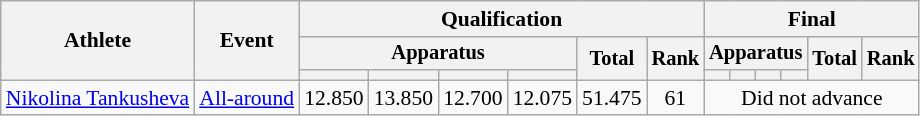<table class="wikitable" style="font-size:90%">
<tr>
<th rowspan="3">Athlete</th>
<th rowspan="3">Event</th>
<th colspan=6>Qualification</th>
<th colspan=6>Final</th>
</tr>
<tr style="font-size:95%">
<th colspan=4>Apparatus</th>
<th rowspan=2>Total</th>
<th rowspan=2>Rank</th>
<th colspan=4>Apparatus</th>
<th rowspan=2>Total</th>
<th rowspan=2>Rank</th>
</tr>
<tr style="font-size:95%">
<th></th>
<th></th>
<th></th>
<th></th>
<th></th>
<th></th>
<th></th>
<th></th>
</tr>
<tr align=center>
<td align=left><a href='#'>Nikolina Tankusheva</a></td>
<td align=left><a href='#'>All-around</a></td>
<td>12.850</td>
<td>13.850</td>
<td>12.700</td>
<td>12.075</td>
<td>51.475</td>
<td>61</td>
<td colspan=6>Did not advance</td>
</tr>
</table>
